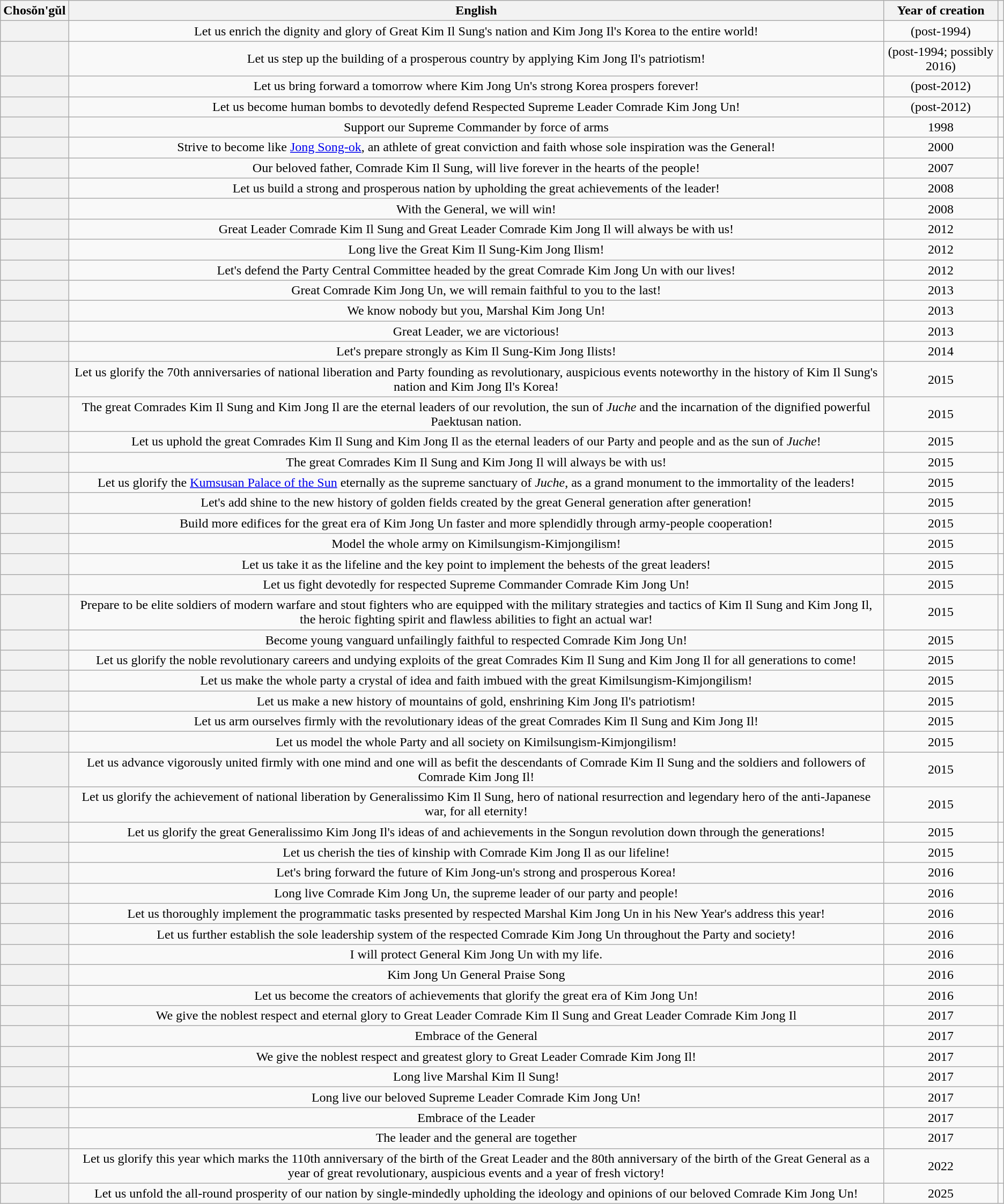<table class="wikitable sortable" style="text-align: center;">
<tr>
<th scope="col">Chosŏn'gŭl</th>
<th scope="col">English</th>
<th scope="col">Year of creation</th>
<th scope="col" class="unsortable"></th>
</tr>
<tr>
<th scope="row"></th>
<td>Let us enrich the dignity and glory of Great Kim Il Sung's nation and Kim Jong Il's Korea to the entire world!</td>
<td> (post-1994)</td>
<td></td>
</tr>
<tr>
<th scope="row"></th>
<td>Let us step up the building of a prosperous country by applying Kim Jong Il's patriotism!</td>
<td> (post-1994; possibly 2016)</td>
<td></td>
</tr>
<tr>
<th scope="row"></th>
<td>Let us bring forward a tomorrow where Kim Jong Un's strong Korea prospers forever!</td>
<td> (post-2012)</td>
<td></td>
</tr>
<tr>
<th scope="row"></th>
<td>Let us become human bombs to devotedly defend Respected Supreme Leader Comrade Kim Jong Un!</td>
<td> (post-2012)</td>
<td></td>
</tr>
<tr>
<th scope="row"></th>
<td>Support our Supreme Commander by force of arms</td>
<td>1998</td>
<td></td>
</tr>
<tr>
<th scope="row"></th>
<td>Strive to become like <a href='#'>Jong Song-ok</a>, an athlete of great conviction and faith whose sole inspiration was the General!</td>
<td>2000</td>
<td></td>
</tr>
<tr>
<th scope="row"></th>
<td>Our beloved father, Comrade Kim Il Sung, will live forever in the hearts of the people!</td>
<td>2007</td>
<td></td>
</tr>
<tr>
<th scope="row"></th>
<td>Let us build a strong and prosperous nation by upholding the great achievements of the leader!</td>
<td>2008</td>
<td></td>
</tr>
<tr>
<th scope="row"></th>
<td>With the General, we will win!</td>
<td>2008</td>
<td></td>
</tr>
<tr>
<th scope="row"></th>
<td>Great Leader Comrade Kim Il Sung and Great Leader Comrade Kim Jong Il will always be with us!</td>
<td>2012</td>
<td></td>
</tr>
<tr>
<th scope="row"></th>
<td>Long live the Great Kim Il Sung-Kim Jong Ilism!</td>
<td>2012</td>
<td></td>
</tr>
<tr>
<th scope="row"></th>
<td>Let's defend the Party Central Committee headed by the great Comrade Kim Jong Un with our lives!</td>
<td>2012</td>
<td></td>
</tr>
<tr>
<th scope="row"></th>
<td>Great Comrade Kim Jong Un, we will remain faithful to you to the last!</td>
<td>2013</td>
<td></td>
</tr>
<tr>
<th scope="row"></th>
<td>We know nobody but you, Marshal Kim Jong Un!</td>
<td>2013</td>
<td></td>
</tr>
<tr>
<th scope="row"></th>
<td>Great Leader, we are victorious!</td>
<td>2013</td>
<td></td>
</tr>
<tr>
<th scope="row"></th>
<td>Let's prepare strongly as Kim Il Sung-Kim Jong Ilists!</td>
<td>2014</td>
<td></td>
</tr>
<tr>
<th></th>
<td>Let us glorify the 70th anniversaries of national liberation and Party founding as revolutionary, auspicious events noteworthy in the history of Kim Il Sung's nation and Kim Jong Il's Korea!</td>
<td>2015</td>
<td></td>
</tr>
<tr>
<th></th>
<td>The great Comrades Kim Il Sung and Kim Jong Il are the eternal leaders of our revolution, the sun of <em>Juche</em> and the incarnation of the dignified powerful Paektusan nation.</td>
<td>2015</td>
<td></td>
</tr>
<tr>
<th></th>
<td>Let us uphold the great Comrades Kim Il Sung and Kim Jong Il as the eternal leaders of our Party and people and as the sun of <em>Juche</em>!</td>
<td>2015</td>
<td></td>
</tr>
<tr>
<th></th>
<td>The great Comrades Kim Il Sung and Kim Jong Il will always be with us!</td>
<td>2015</td>
<td></td>
</tr>
<tr>
<th></th>
<td>Let us glorify the <a href='#'>Kumsusan Palace of the Sun</a> eternally as the supreme sanctuary of <em>Juche</em>, as a grand monument to the immortality of the leaders!</td>
<td>2015</td>
<td></td>
</tr>
<tr>
<th scope="row"></th>
<td>Let's add shine to the new history of golden fields created by the great General generation after generation!</td>
<td>2015</td>
<td></td>
</tr>
<tr>
<th scope="row"></th>
<td>Build more edifices for the great era of Kim Jong Un faster and more splendidly through army-people cooperation!</td>
<td>2015</td>
<td></td>
</tr>
<tr>
<th scope="row"></th>
<td>Model the whole army on Kimilsungism-Kimjongilism!</td>
<td>2015</td>
<td></td>
</tr>
<tr>
<th scope="row"></th>
<td>Let us take it as the lifeline and the key point to implement the behests of the great leaders!</td>
<td>2015</td>
<td></td>
</tr>
<tr>
<th scope="row"></th>
<td>Let us fight devotedly for respected Supreme Commander Comrade Kim Jong Un!</td>
<td>2015</td>
<td></td>
</tr>
<tr>
<th scope="row"></th>
<td>Prepare to be elite soldiers of modern warfare and stout fighters who are equipped with the military strategies and tactics of Kim Il Sung and Kim Jong Il, the heroic fighting spirit and flawless abilities to fight an actual war!</td>
<td>2015</td>
<td></td>
</tr>
<tr>
<th scope="row"></th>
<td>Become young vanguard unfailingly faithful to respected Comrade Kim Jong Un!</td>
<td>2015</td>
<td></td>
</tr>
<tr>
<th scope="row"></th>
<td>Let us glorify the noble revolutionary careers and undying exploits of the great Comrades Kim Il Sung and Kim Jong Il for all generations to come!</td>
<td>2015</td>
<td></td>
</tr>
<tr>
<th scope="row"></th>
<td>Let us make the whole party a crystal of idea and faith imbued with the great Kimilsungism-Kimjongilism!</td>
<td>2015</td>
<td></td>
</tr>
<tr>
<th scope="row"></th>
<td>Let us make a new history of mountains of gold, enshrining Kim Jong Il's patriotism!</td>
<td>2015</td>
<td></td>
</tr>
<tr>
<th></th>
<td>Let us arm ourselves firmly with the revolutionary ideas of the great Comrades Kim Il Sung and Kim Jong Il!</td>
<td>2015</td>
<td></td>
</tr>
<tr>
<th></th>
<td>Let us model the whole Party and all society on Kimilsungism-Kimjongilism!</td>
<td>2015</td>
<td></td>
</tr>
<tr>
<th></th>
<td>Let us advance vigorously united firmly with one mind and one will as befit the descendants of Comrade Kim Il Sung and the soldiers and followers of Comrade Kim Jong Il!</td>
<td>2015</td>
<td></td>
</tr>
<tr>
<th></th>
<td>Let us glorify the achievement of national liberation by Generalissimo Kim Il Sung, hero of national resurrection and legendary hero of the anti-Japanese war, for all eternity!</td>
<td>2015</td>
<td></td>
</tr>
<tr>
<th></th>
<td>Let us glorify the great Generalissimo Kim Jong Il's ideas of and achievements in the Songun revolution down through the generations!</td>
<td>2015</td>
<td></td>
</tr>
<tr>
<th></th>
<td>Let us cherish the ties of kinship with Comrade Kim Jong Il as our lifeline!</td>
<td>2015</td>
<td></td>
</tr>
<tr>
<th></th>
<td>Let's bring forward the future of Kim Jong-un's strong and prosperous Korea!</td>
<td>2016</td>
<td></td>
</tr>
<tr>
<th></th>
<td>Long live Comrade Kim Jong Un, the supreme leader of our party and people!</td>
<td>2016</td>
<td></td>
</tr>
<tr>
<th></th>
<td>Let us thoroughly implement the programmatic tasks presented by respected Marshal Kim Jong Un in his New Year's address this year!</td>
<td>2016</td>
<td></td>
</tr>
<tr>
<th></th>
<td>Let us further establish the sole leadership system of the respected Comrade Kim Jong Un throughout the Party and society!</td>
<td>2016</td>
<td></td>
</tr>
<tr>
<th scope="row"></th>
<td>I will protect General Kim Jong Un with my life.</td>
<td>2016</td>
<td></td>
</tr>
<tr>
<th scope="row"></th>
<td>Kim Jong Un General Praise Song</td>
<td>2016</td>
<td></td>
</tr>
<tr>
<th scope="row"></th>
<td>Let us become the creators of achievements that glorify the great era of Kim Jong Un!</td>
<td>2016</td>
<td></td>
</tr>
<tr>
<th scope="row"></th>
<td>We give the noblest respect and eternal glory to Great Leader Comrade Kim Il Sung and Great Leader Comrade Kim Jong Il</td>
<td>2017</td>
<td></td>
</tr>
<tr>
<th scope="row"></th>
<td>Embrace of the General</td>
<td>2017</td>
<td></td>
</tr>
<tr>
<th scope="row"></th>
<td>We give the noblest respect and greatest glory to Great Leader Comrade Kim Jong Il!</td>
<td>2017</td>
<td></td>
</tr>
<tr>
<th scope="row"></th>
<td>Long live Marshal Kim Il Sung!</td>
<td>2017</td>
<td></td>
</tr>
<tr>
<th scope="row"></th>
<td>Long live our beloved Supreme Leader Comrade Kim Jong Un!</td>
<td>2017</td>
<td></td>
</tr>
<tr>
<th scope="row"></th>
<td>Embrace of the Leader</td>
<td>2017</td>
<td></td>
</tr>
<tr>
<th scope="row"></th>
<td>The leader and the general are together</td>
<td>2017</td>
<td></td>
</tr>
<tr>
<th scope="row"></th>
<td>Let us glorify this year which marks the 110th anniversary of the birth of the Great Leader and the 80th anniversary of the birth of the Great General as a year of great revolutionary, auspicious events and a year of fresh victory!</td>
<td>2022</td>
<td></td>
</tr>
<tr>
<th scope="row"></th>
<td>Let us unfold the all-round prosperity of our nation by single-mindedly upholding the ideology and opinions of our beloved Comrade Kim Jong Un!</td>
<td>2025</td>
<td></td>
</tr>
</table>
